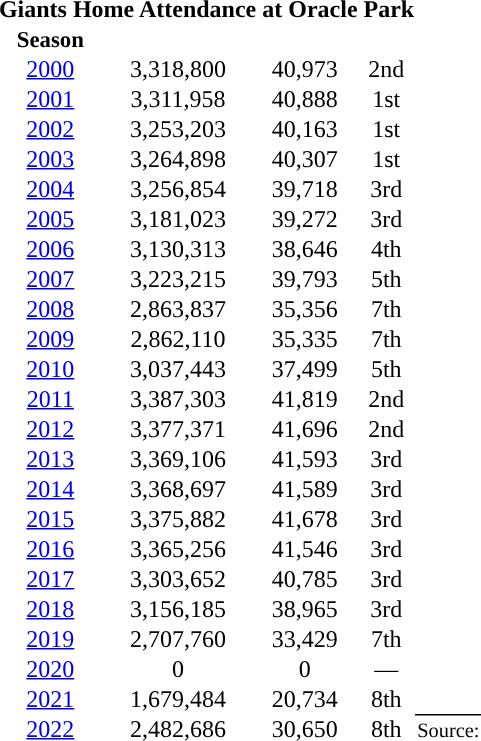<table class="toccolours" cellpadding="1" cellspacing="0" style="float: right; clear: both; margin: 0 0 1em 1em; text-align:right;">
<tr>
<th colspan="4">Giants Home Attendance at Oracle Park</th>
</tr>
<tr style="font-size:95%; text-align:center">
<th>Season</th>
<th></th>
<th></th>
<th></th>
</tr>
<tr style="text-align:center">
<td><a href='#'>2000</a></td>
<td>3,318,800</td>
<td>40,973</td>
<td>2nd</td>
</tr>
<tr style="text-align:center">
<td><a href='#'>2001</a></td>
<td>3,311,958</td>
<td>40,888</td>
<td>1st</td>
</tr>
<tr style="text-align:center">
<td><a href='#'>2002</a></td>
<td>3,253,203</td>
<td>40,163</td>
<td>1st</td>
</tr>
<tr style="text-align:center">
<td><a href='#'>2003</a></td>
<td>3,264,898</td>
<td>40,307</td>
<td>1st</td>
</tr>
<tr style="text-align:center">
<td><a href='#'>2004</a></td>
<td>3,256,854</td>
<td>39,718</td>
<td>3rd</td>
</tr>
<tr style="text-align:center">
<td><a href='#'>2005</a></td>
<td>3,181,023</td>
<td>39,272</td>
<td>3rd</td>
</tr>
<tr style="text-align:center">
<td><a href='#'>2006</a></td>
<td>3,130,313</td>
<td>38,646</td>
<td>4th</td>
</tr>
<tr style="text-align:center">
<td><a href='#'>2007</a></td>
<td>3,223,215</td>
<td>39,793</td>
<td>5th</td>
</tr>
<tr style="text-align:center">
<td><a href='#'>2008</a></td>
<td>2,863,837</td>
<td>35,356</td>
<td>7th</td>
</tr>
<tr style="text-align:center">
<td><a href='#'>2009</a></td>
<td>2,862,110</td>
<td>35,335</td>
<td>7th</td>
</tr>
<tr style="text-align:center">
<td><a href='#'>2010</a></td>
<td>3,037,443</td>
<td>37,499</td>
<td>5th</td>
</tr>
<tr style="text-align:center">
<td><a href='#'>2011</a></td>
<td>3,387,303</td>
<td>41,819</td>
<td>2nd</td>
</tr>
<tr style="text-align:center">
<td><a href='#'>2012</a></td>
<td>3,377,371</td>
<td>41,696</td>
<td>2nd</td>
</tr>
<tr style="text-align:center">
<td><a href='#'>2013</a></td>
<td>3,369,106</td>
<td>41,593</td>
<td>3rd</td>
</tr>
<tr style="text-align:center">
<td><a href='#'>2014</a></td>
<td>3,368,697</td>
<td>41,589</td>
<td>3rd</td>
</tr>
<tr style="text-align:center">
<td><a href='#'>2015</a></td>
<td>3,375,882</td>
<td>41,678</td>
<td>3rd</td>
</tr>
<tr style="text-align:center">
<td><a href='#'>2016</a></td>
<td>3,365,256</td>
<td>41,546</td>
<td>3rd</td>
</tr>
<tr style="text-align:center">
<td><a href='#'>2017</a></td>
<td>3,303,652</td>
<td>40,785</td>
<td>3rd</td>
</tr>
<tr style="text-align:center">
<td><a href='#'>2018</a></td>
<td>3,156,185</td>
<td>38,965</td>
<td>3rd</td>
</tr>
<tr style="text-align:center">
<td><a href='#'>2019</a></td>
<td>2,707,760</td>
<td>33,429</td>
<td>7th</td>
</tr>
<tr style="text-align:center">
<td><a href='#'>2020</a></td>
<td>0</td>
<td>0</td>
<td>—</td>
</tr>
<tr>
</tr>
<tr style="text-align:center">
<td><a href='#'>2021</a></td>
<td>1,679,484</td>
<td>20,734</td>
<td>8th</td>
</tr>
<tr style="text-align:center">
<td><a href='#'>2022</a></td>
<td>2,482,686</td>
<td>30,650</td>
<td>8th</td>
<td colspan=4 style="border-top:1px solid black; font-size:85%; text-align:left">Source:</td>
</tr>
</table>
